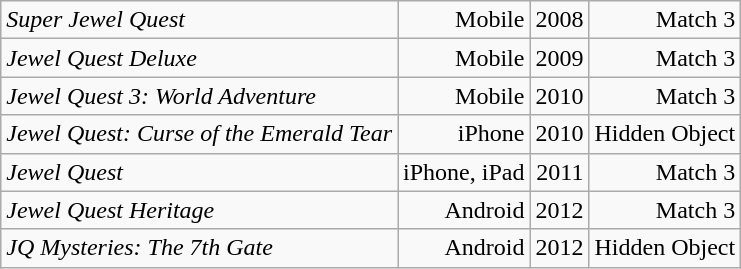<table class="wikitable" style="text-align:right">
<tr>
<td style="text-align:left"><em>Super Jewel Quest</em></td>
<td>Mobile</td>
<td>2008</td>
<td>Match 3</td>
</tr>
<tr>
<td style="text-align:left"><em>Jewel Quest Deluxe</em></td>
<td>Mobile</td>
<td>2009</td>
<td>Match 3</td>
</tr>
<tr>
<td style="text-align:left"><em>Jewel Quest 3: World Adventure</em></td>
<td>Mobile</td>
<td>2010</td>
<td>Match 3</td>
</tr>
<tr>
<td style="text-align:left"><em>Jewel Quest: Curse of the Emerald Tear</em></td>
<td>iPhone</td>
<td>2010</td>
<td>Hidden Object</td>
</tr>
<tr>
<td style="text-align:left"><em>Jewel Quest</em></td>
<td>iPhone, iPad</td>
<td>2011</td>
<td>Match 3</td>
</tr>
<tr>
<td style="text-align:left"><em>Jewel Quest Heritage</em></td>
<td>Android</td>
<td>2012</td>
<td>Match 3</td>
</tr>
<tr>
<td style="text-align:left"><em>JQ Mysteries: The 7th Gate</em></td>
<td>Android</td>
<td>2012</td>
<td>Hidden Object</td>
</tr>
</table>
